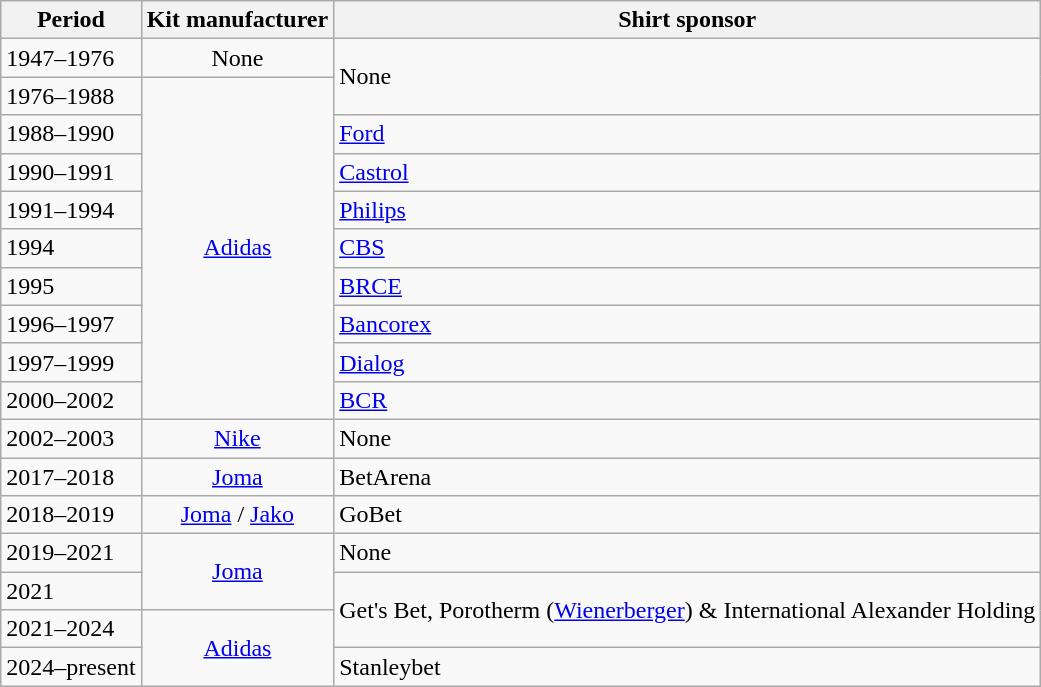<table class="wikitable" style="text-align: left">
<tr>
<th>Period</th>
<th>Kit manufacturer</th>
<th>Shirt sponsor</th>
</tr>
<tr>
<td>1947–1976</td>
<td align=center rowspan=1>None</td>
<td align=left rowspan=2>None</td>
</tr>
<tr>
<td>1976–1988</td>
<td align=center rowspan=9> <a href='#'>Adidas</a></td>
</tr>
<tr>
<td>1988–1990</td>
<td rowspan=1> <a href='#'>Ford</a></td>
</tr>
<tr>
<td>1990–1991</td>
<td rowspan=1> <a href='#'>Castrol</a></td>
</tr>
<tr>
<td>1991–1994</td>
<td rowspan=1> <a href='#'>Philips</a></td>
</tr>
<tr>
<td align=left>1994</td>
<td rowspan=1> <a href='#'>CBS</a></td>
</tr>
<tr>
<td align=left>1995</td>
<td rowspan=1> <a href='#'>BRCE</a></td>
</tr>
<tr>
<td>1996–1997</td>
<td rowspan=1> <a href='#'>Bancorex</a></td>
</tr>
<tr>
<td>1997–1999</td>
<td rowspan=1> <a href='#'>Dialog</a></td>
</tr>
<tr>
<td>2000–2002</td>
<td rowspan=1> <a href='#'>BCR</a></td>
</tr>
<tr>
<td>2002–2003</td>
<td align=center rowspan=1> <a href='#'>Nike</a></td>
<td rowspan=1>None</td>
</tr>
<tr>
<td>2017–2018</td>
<td align=center rowspan=1> <a href='#'>Joma</a></td>
<td align=left rowspan=1> BetArena</td>
</tr>
<tr>
<td>2018–2019</td>
<td align=center rowspan=1> <a href='#'>Joma</a> /  <a href='#'>Jako</a></td>
<td align=left rowspan=1> GoBet</td>
</tr>
<tr>
<td>2019–2021</td>
<td align=center rowspan=2> <a href='#'>Joma</a></td>
<td align=left rowspan=1>None</td>
</tr>
<tr>
<td>2021</td>
<td rowspan=2> Get's Bet,  Porotherm (<a href='#'>Wienerberger</a>) &  International Alexander Holding</td>
</tr>
<tr>
<td>2021–2024</td>
<td rowspan="2" align="center"> <a href='#'>Adidas</a></td>
</tr>
<tr>
<td>2024–present</td>
<td rowspan="1"> Stanleybet</td>
</tr>
</table>
